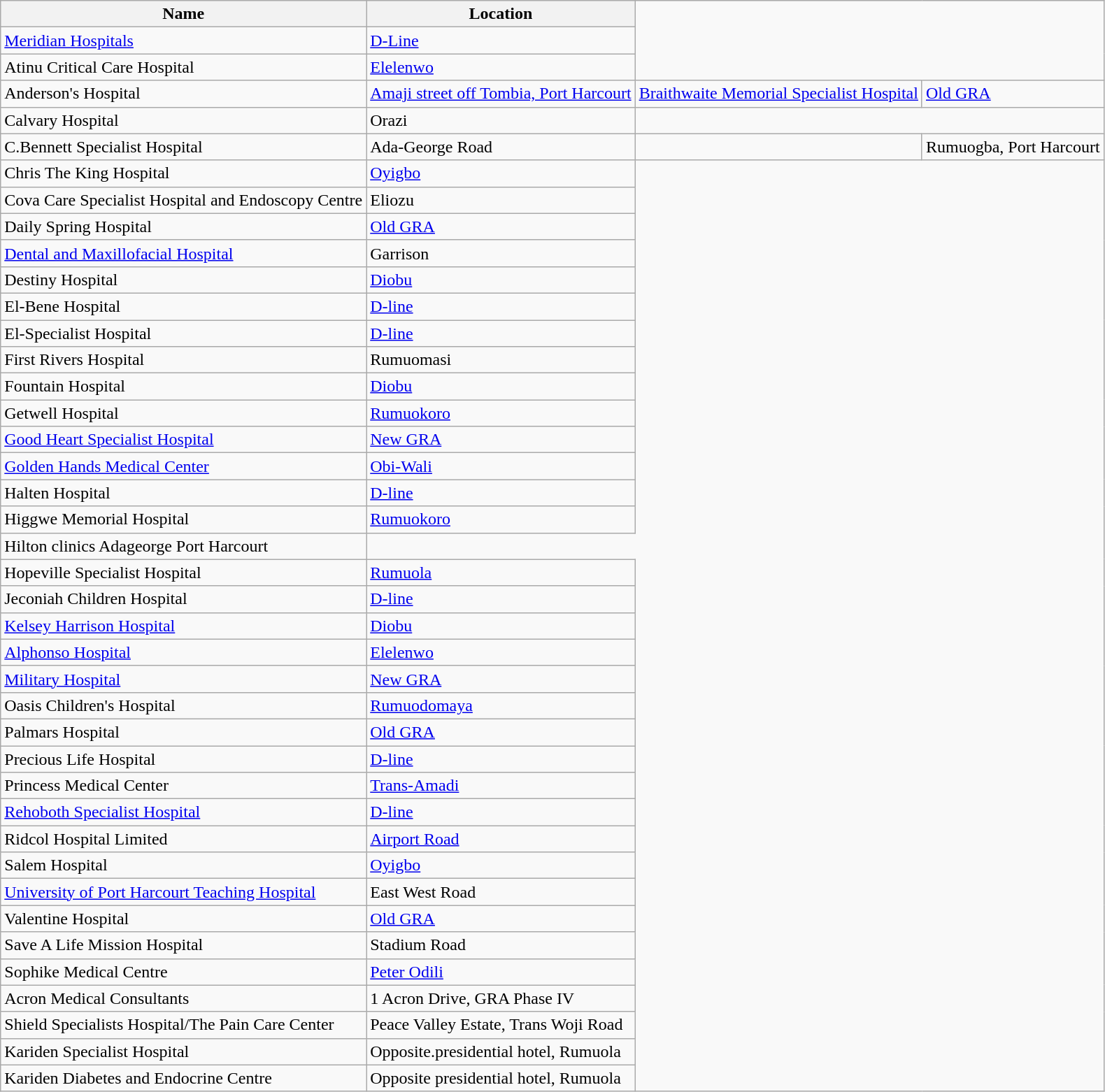<table class="wikitable">
<tr>
<th>Name</th>
<th>Location</th>
</tr>
<tr>
<td><a href='#'>Meridian Hospitals</a></td>
<td><a href='#'>D-Line</a></td>
</tr>
<tr>
<td>Atinu Critical Care Hospital</td>
<td><a href='#'>Elelenwo</a></td>
</tr>
<tr>
<td>Anderson's Hospital</td>
<td><a href='#'>Amaji street off Tombia, Port Harcourt</a></td>
<td><a href='#'>Braithwaite Memorial Specialist Hospital</a></td>
<td><a href='#'>Old GRA</a></td>
</tr>
<tr>
<td>Calvary Hospital</td>
<td>Orazi</td>
</tr>
<tr>
<td>C.Bennett Specialist Hospital</td>
<td>Ada-George Road</td>
<td></td>
<td>Rumuogba, Port Harcourt</td>
</tr>
<tr>
<td>Chris The King Hospital</td>
<td><a href='#'>Oyigbo</a></td>
</tr>
<tr>
<td>Cova Care Specialist Hospital and Endoscopy Centre</td>
<td>Eliozu</td>
</tr>
<tr>
<td>Daily Spring Hospital</td>
<td><a href='#'>Old GRA</a></td>
</tr>
<tr>
<td><a href='#'>Dental and Maxillofacial Hospital</a></td>
<td>Garrison</td>
</tr>
<tr>
<td>Destiny Hospital</td>
<td><a href='#'>Diobu</a></td>
</tr>
<tr>
<td>El-Bene Hospital</td>
<td><a href='#'>D-line</a></td>
</tr>
<tr>
<td>El-Specialist Hospital</td>
<td><a href='#'>D-line</a></td>
</tr>
<tr>
<td>First Rivers Hospital</td>
<td>Rumuomasi</td>
</tr>
<tr>
<td>Fountain Hospital</td>
<td><a href='#'>Diobu</a></td>
</tr>
<tr>
<td>Getwell Hospital</td>
<td><a href='#'>Rumuokoro</a></td>
</tr>
<tr>
<td><a href='#'>Good Heart Specialist Hospital</a></td>
<td><a href='#'>New GRA</a></td>
</tr>
<tr>
<td><a href='#'>Golden Hands Medical Center</a></td>
<td><a href='#'>Obi-Wali</a></td>
</tr>
<tr>
<td>Halten Hospital</td>
<td><a href='#'>D-line</a></td>
</tr>
<tr>
<td>Higgwe Memorial Hospital</td>
<td><a href='#'>Rumuokoro</a></td>
</tr>
<tr>
<td>Hilton clinics Adageorge Port Harcourt</td>
</tr>
<tr>
<td>Hopeville Specialist Hospital</td>
<td><a href='#'>Rumuola</a></td>
</tr>
<tr>
<td>Jeconiah Children Hospital</td>
<td><a href='#'>D-line</a></td>
</tr>
<tr>
<td><a href='#'>Kelsey Harrison Hospital</a></td>
<td><a href='#'>Diobu</a></td>
</tr>
<tr>
<td><a href='#'>Alphonso Hospital</a></td>
<td><a href='#'>Elelenwo</a></td>
</tr>
<tr>
<td><a href='#'>Military Hospital</a></td>
<td><a href='#'>New GRA</a></td>
</tr>
<tr>
<td>Oasis Children's Hospital</td>
<td><a href='#'>Rumuodomaya</a></td>
</tr>
<tr>
<td>Palmars Hospital</td>
<td><a href='#'>Old GRA</a></td>
</tr>
<tr>
<td>Precious Life Hospital</td>
<td><a href='#'>D-line</a></td>
</tr>
<tr>
<td>Princess Medical Center</td>
<td><a href='#'>Trans-Amadi</a></td>
</tr>
<tr>
<td><a href='#'>Rehoboth Specialist Hospital</a></td>
<td><a href='#'>D-line</a></td>
</tr>
<tr>
<td>Ridcol Hospital Limited</td>
<td><a href='#'>Airport Road</a></td>
</tr>
<tr>
<td>Salem Hospital</td>
<td><a href='#'>Oyigbo</a></td>
</tr>
<tr>
<td><a href='#'>University of Port Harcourt Teaching Hospital</a></td>
<td>East West Road</td>
</tr>
<tr>
<td>Valentine Hospital</td>
<td><a href='#'>Old GRA</a></td>
</tr>
<tr>
<td>Save A Life Mission Hospital</td>
<td>Stadium Road</td>
</tr>
<tr>
<td>Sophike Medical Centre</td>
<td><a href='#'>Peter Odili</a></td>
</tr>
<tr>
<td>Acron Medical Consultants</td>
<td>1 Acron Drive, GRA Phase IV</td>
</tr>
<tr>
<td>Shield Specialists Hospital/The Pain Care Center</td>
<td>Peace Valley Estate, Trans Woji Road</td>
</tr>
<tr>
<td>Kariden Specialist Hospital</td>
<td>Opposite.presidential hotel, Rumuola</td>
</tr>
<tr>
<td>Kariden Diabetes and Endocrine Centre</td>
<td>Opposite presidential hotel, Rumuola</td>
</tr>
</table>
